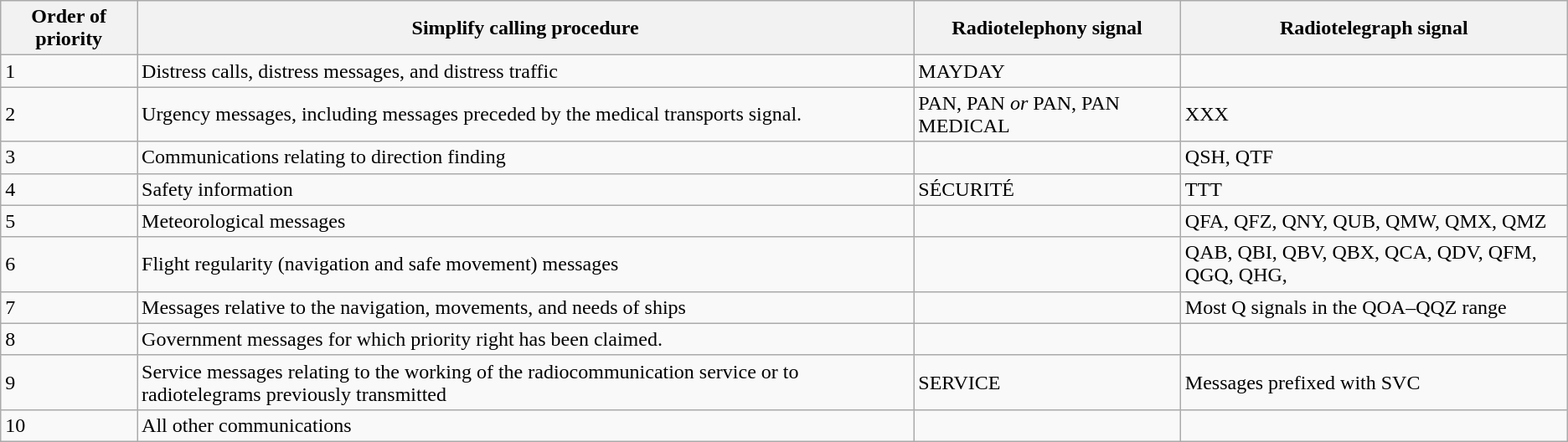<table class="wikitable">
<tr>
<th>Order of priority</th>
<th>Simplify calling procedure</th>
<th>Radiotelephony signal</th>
<th>Radiotelegraph signal</th>
</tr>
<tr>
<td>1</td>
<td>Distress calls, distress messages, and distress traffic</td>
<td>MAYDAY</td>
<td></td>
</tr>
<tr>
<td>2</td>
<td>Urgency messages, including messages preceded by the medical transports signal.</td>
<td>PAN, PAN <em>or</em> PAN, PAN MEDICAL</td>
<td>XXX</td>
</tr>
<tr>
<td>3</td>
<td>Communications relating to direction finding</td>
<td></td>
<td>QSH, QTF</td>
</tr>
<tr>
<td>4</td>
<td>Safety information</td>
<td>SÉCURITÉ</td>
<td>TTT</td>
</tr>
<tr>
<td>5</td>
<td>Meteorological messages</td>
<td></td>
<td>QFA, QFZ, QNY, QUB, QMW, QMX, QMZ</td>
</tr>
<tr>
<td>6</td>
<td>Flight regularity (navigation and safe movement) messages</td>
<td></td>
<td>QAB, QBI, QBV,  QBX, QCA, QDV, QFM, QGQ, QHG,</td>
</tr>
<tr>
<td>7</td>
<td>Messages relative to the navigation, movements, and needs of ships</td>
<td></td>
<td>Most Q signals in the QOA–QQZ range</td>
</tr>
<tr>
<td>8</td>
<td>Government messages for which priority right has been claimed.</td>
<td></td>
<td></td>
</tr>
<tr>
<td>9</td>
<td>Service messages relating to the working of the radiocommunication service or to radiotelegrams previously transmitted</td>
<td>SERVICE</td>
<td>Messages prefixed with SVC</td>
</tr>
<tr>
<td>10</td>
<td>All other communications</td>
<td></td>
<td></td>
</tr>
</table>
